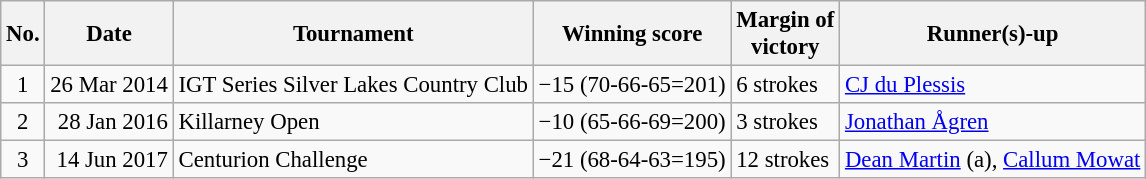<table class="wikitable" style="font-size:95%;">
<tr>
<th>No.</th>
<th>Date</th>
<th>Tournament</th>
<th>Winning score</th>
<th>Margin of<br>victory</th>
<th>Runner(s)-up</th>
</tr>
<tr>
<td align=center>1</td>
<td align=right>26 Mar 2014</td>
<td>IGT Series Silver Lakes Country Club</td>
<td>−15 (70-66-65=201)</td>
<td>6 strokes</td>
<td> <a href='#'>CJ du Plessis</a></td>
</tr>
<tr>
<td align=center>2</td>
<td align=right>28 Jan 2016</td>
<td>Killarney Open</td>
<td>−10 (65-66-69=200)</td>
<td>3 strokes</td>
<td> <a href='#'>Jonathan Ågren</a></td>
</tr>
<tr>
<td align=center>3</td>
<td align=right>14 Jun 2017</td>
<td>Centurion Challenge</td>
<td>−21 (68-64-63=195)</td>
<td>12 strokes</td>
<td> <a href='#'>Dean Martin</a> (a),  <a href='#'>Callum Mowat</a></td>
</tr>
</table>
